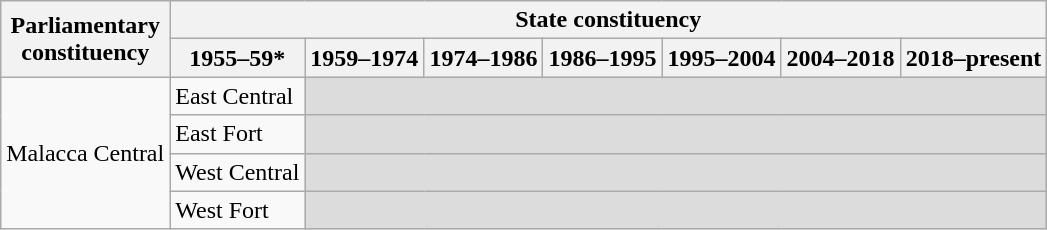<table class="wikitable">
<tr>
<th rowspan="2">Parliamentary<br>constituency</th>
<th colspan="7">State constituency</th>
</tr>
<tr>
<th>1955–59*</th>
<th>1959–1974</th>
<th>1974–1986</th>
<th>1986–1995</th>
<th>1995–2004</th>
<th>2004–2018</th>
<th>2018–present</th>
</tr>
<tr>
<td rowspan="4">Malacca Central</td>
<td>East Central</td>
<td colspan="6" bgcolor="dcdcdc"></td>
</tr>
<tr>
<td>East Fort</td>
<td colspan="6" bgcolor="dcdcdc"></td>
</tr>
<tr>
<td>West Central</td>
<td colspan="6" bgcolor="dcdcdc"></td>
</tr>
<tr>
<td>West Fort</td>
<td colspan="6" bgcolor="dcdcdc"></td>
</tr>
</table>
